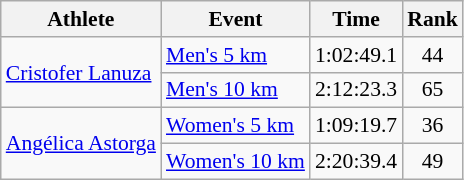<table class="wikitable" style="font-size:90%;">
<tr>
<th>Athlete</th>
<th>Event</th>
<th>Time</th>
<th>Rank</th>
</tr>
<tr align=center>
<td align=left rowspan=2><a href='#'>Cristofer Lanuza</a></td>
<td align=left><a href='#'>Men's 5 km</a></td>
<td>1:02:49.1</td>
<td>44</td>
</tr>
<tr align=center>
<td align=left><a href='#'>Men's 10 km</a></td>
<td>2:12:23.3</td>
<td>65</td>
</tr>
<tr align=center>
<td align=left rowspan=2><a href='#'>Angélica Astorga</a></td>
<td align=left><a href='#'>Women's 5 km</a></td>
<td>1:09:19.7</td>
<td>36</td>
</tr>
<tr align=center>
<td align=left><a href='#'>Women's 10 km</a></td>
<td>2:20:39.4</td>
<td>49</td>
</tr>
</table>
